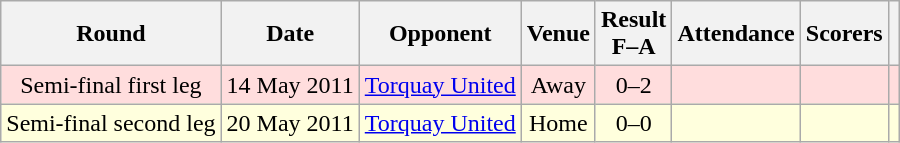<table class="wikitable" style="text-align:center">
<tr>
<th>Round</th>
<th>Date</th>
<th>Opponent</th>
<th>Venue</th>
<th>Result<br>F–A</th>
<th>Attendance</th>
<th>Scorers</th>
<th></th>
</tr>
<tr style="background: #ffdddd;">
<td>Semi-final first leg</td>
<td>14 May 2011</td>
<td><a href='#'>Torquay United</a></td>
<td>Away</td>
<td>0–2</td>
<td></td>
<td></td>
<td></td>
</tr>
<tr style="background: #ffffdd;">
<td>Semi-final second leg</td>
<td>20 May 2011</td>
<td><a href='#'>Torquay United</a></td>
<td>Home</td>
<td>0–0</td>
<td></td>
<td></td>
<td></td>
</tr>
</table>
